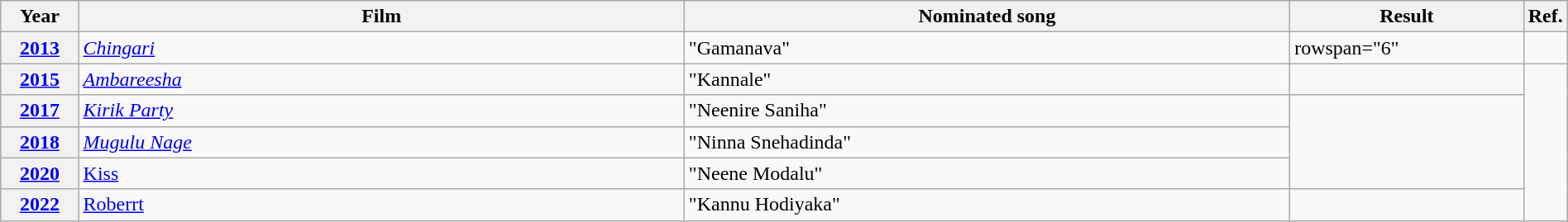<table class="wikitable plainrowheaders" width="100%" textcolor:#000;">
<tr>
<th scope="col" width=5%><strong>Year</strong></th>
<th scope="col" width=39%><strong>Film</strong></th>
<th scope="col" width=39%><strong>Nominated song</strong></th>
<th scope="col" width=15%><strong>Result</strong></th>
<th scope="col" width=2%><strong>Ref.</strong></th>
</tr>
<tr>
<th scope="row"><a href='#'>2013</a></th>
<td><em><a href='#'>Chingari</a></em></td>
<td>"Gamanava"</td>
<td>rowspan="6" </td>
<td></td>
</tr>
<tr>
<th scope="row"><a href='#'>2015</a></th>
<td><em><a href='#'>Ambareesha</a></em></td>
<td>"Kannale"</td>
<td></td>
</tr>
<tr>
<th scope="row"><a href='#'>2017</a></th>
<td><em><a href='#'>Kirik Party</a></em></td>
<td>"Neenire Saniha"</td>
<td rowspan="3"></td>
</tr>
<tr>
<th scope="row"><a href='#'>2018</a></th>
<td><em><a href='#'>Mugulu Nage</a></em></td>
<td>"Ninna Snehadinda"</td>
</tr>
<tr>
<th scope="row"><a href='#'>2020</a></th>
<td><a href='#'>Kiss</a></td>
<td>"Neene Modalu"</td>
</tr>
<tr>
<th scope="row"><a href='#'>2022</a></th>
<td><a href='#'>Roberrt</a></td>
<td>"Kannu Hodiyaka"</td>
<td></td>
</tr>
</table>
